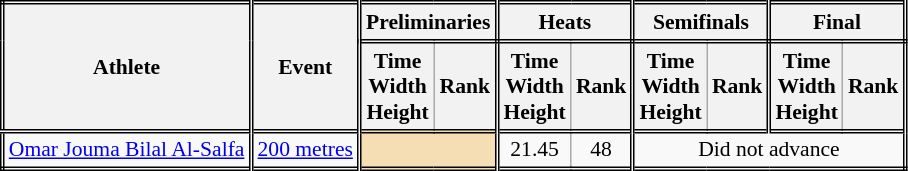<table class=wikitable style="font-size:90%; border: double;">
<tr>
<th rowspan="2" style="border-right:double">Athlete</th>
<th rowspan="2" style="border-right:double">Event</th>
<th colspan="2" style="border-right:double; border-bottom:double;">Preliminaries</th>
<th colspan="2" style="border-right:double; border-bottom:double;">Heats</th>
<th colspan="2" style="border-right:double; border-bottom:double;">Semifinals</th>
<th colspan="2" style="border-right:double; border-bottom:double;">Final</th>
</tr>
<tr>
<th>Time<br>Width<br>Height</th>
<th style="border-right:double">Rank</th>
<th>Time<br>Width<br>Height</th>
<th style="border-right:double">Rank</th>
<th>Time<br>Width<br>Height</th>
<th style="border-right:double">Rank</th>
<th>Time<br>Width<br>Height</th>
<th style="border-right:double">Rank</th>
</tr>
<tr style="border-top: double;">
<td style="border-right:double"><a href='#'>Omar Jouma Bilal Al-Salfa</a></td>
<td style="border-right:double"><a href='#'>200 metres</a></td>
<td style="border-right:double" colspan= 2 bgcolor="wheat"></td>
<td align=center>21.45</td>
<td align=center style="border-right:double">48</td>
<td colspan="4" align=center>Did not advance</td>
</tr>
</table>
